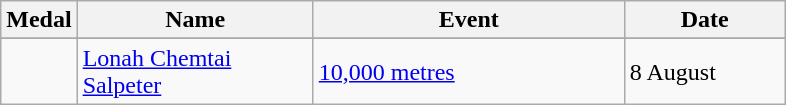<table class="wikitable sortable" style="font-size:100%">
<tr>
<th>Medal</th>
<th width="150">Name</th>
<th width="200">Event</th>
<th width="100">Date</th>
</tr>
<tr>
</tr>
<tr>
<td></td>
<td><a href='#'>Lonah Chemtai Salpeter</a></td>
<td><a href='#'>10,000 metres</a></td>
<td>8 August</td>
</tr>
</table>
